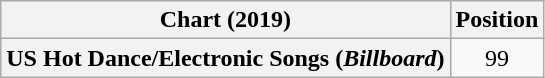<table class="wikitable plainrowheaders" style="text-align:center">
<tr>
<th scope="col">Chart (2019)</th>
<th scope="col">Position</th>
</tr>
<tr>
<th scope="row">US Hot Dance/Electronic Songs (<em>Billboard</em>)</th>
<td>99</td>
</tr>
</table>
